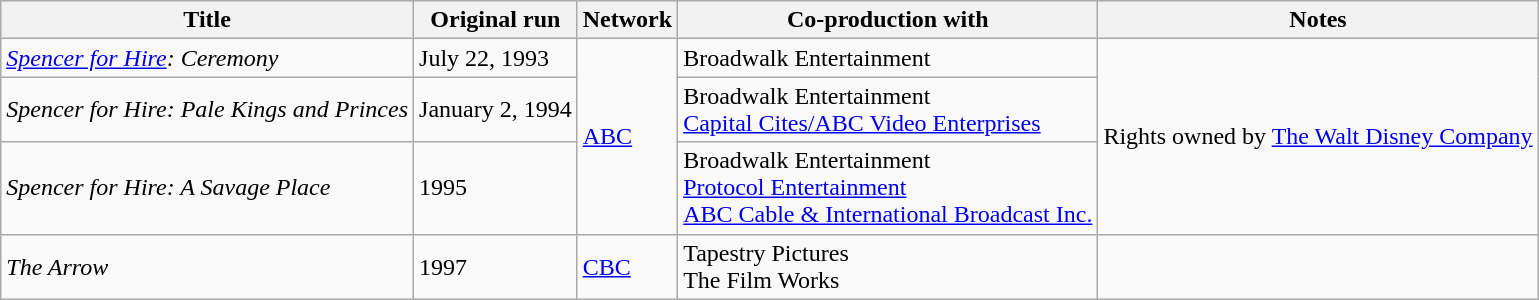<table class="wikitable sortable">
<tr>
<th>Title</th>
<th>Original run</th>
<th>Network</th>
<th>Co-production with</th>
<th>Notes</th>
</tr>
<tr>
<td><em><a href='#'>Spencer for Hire</a>: Ceremony</em></td>
<td>July 22, 1993</td>
<td rowspan=3><a href='#'>ABC</a></td>
<td>Broadwalk Entertainment</td>
<td rowspan=3>Rights owned by <a href='#'>The Walt Disney Company</a></td>
</tr>
<tr>
<td><em>Spencer for Hire: Pale Kings and Princes</em></td>
<td>January 2, 1994</td>
<td>Broadwalk Entertainment<br><a href='#'>Capital Cites/ABC Video Enterprises</a></td>
</tr>
<tr>
<td><em>Spencer for Hire: A Savage Place</em></td>
<td>1995</td>
<td>Broadwalk Entertainment<br><a href='#'>Protocol Entertainment</a><br><a href='#'>ABC Cable & International Broadcast Inc.</a></td>
</tr>
<tr>
<td><em>The Arrow</em></td>
<td>1997</td>
<td><a href='#'>CBC</a></td>
<td>Tapestry Pictures<br>The Film Works</td>
<td></td>
</tr>
</table>
